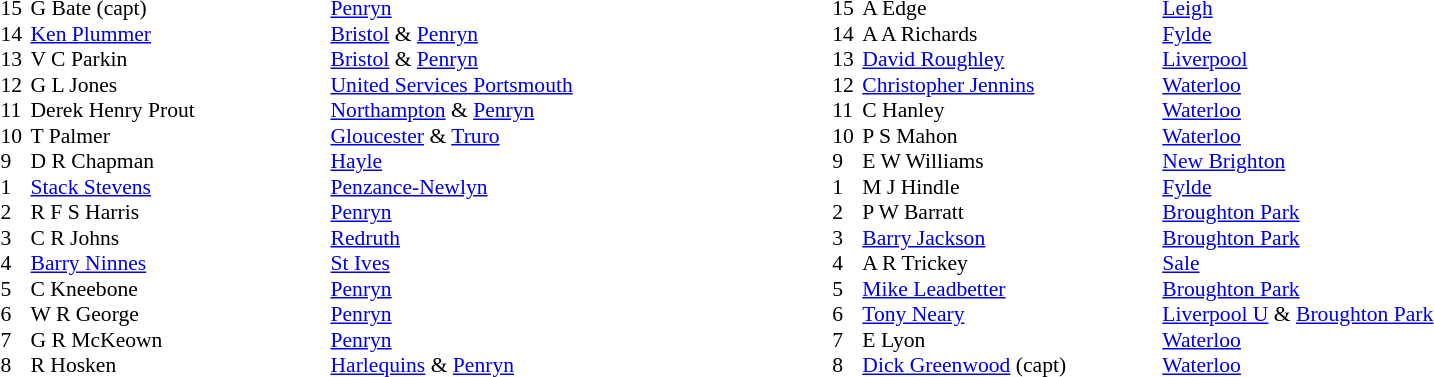<table width="80%">
<tr>
<td valign="top" width="50%"><br><table style="font-size: 90%" cellspacing="0" cellpadding="0">
<tr>
<th width="20"></th>
<th width="200"></th>
</tr>
<tr>
<td>15</td>
<td>G Bate (capt)</td>
<td><a href='#'>Penryn</a></td>
</tr>
<tr>
<td>14</td>
<td><a href='#'>Ken Plummer</a></td>
<td><a href='#'>Bristol</a> & <a href='#'>Penryn</a></td>
</tr>
<tr>
<td>13</td>
<td>V C Parkin</td>
<td><a href='#'>Bristol</a> & <a href='#'>Penryn</a></td>
</tr>
<tr>
<td>12</td>
<td>G L Jones</td>
<td><a href='#'>United Services Portsmouth</a></td>
</tr>
<tr>
<td>11</td>
<td>Derek Henry Prout</td>
<td><a href='#'>Northampton</a> & <a href='#'>Penryn</a></td>
</tr>
<tr>
<td>10</td>
<td>T Palmer</td>
<td><a href='#'>Gloucester</a> & <a href='#'>Truro</a></td>
</tr>
<tr>
<td>9</td>
<td>D R Chapman</td>
<td><a href='#'>Hayle</a></td>
</tr>
<tr>
<td>1</td>
<td><a href='#'>Stack Stevens</a></td>
<td><a href='#'>Penzance-Newlyn</a></td>
</tr>
<tr>
<td>2</td>
<td>R F S Harris</td>
<td><a href='#'>Penryn</a></td>
</tr>
<tr>
<td>3</td>
<td>C R Johns</td>
<td><a href='#'>Redruth</a></td>
</tr>
<tr>
<td>4</td>
<td><a href='#'>Barry Ninnes</a></td>
<td><a href='#'>St Ives</a></td>
</tr>
<tr>
<td>5</td>
<td>C Kneebone</td>
<td><a href='#'>Penryn</a></td>
</tr>
<tr>
<td>6</td>
<td>W R George</td>
<td><a href='#'>Penryn</a></td>
</tr>
<tr>
<td>7</td>
<td>G R McKeown</td>
<td><a href='#'>Penryn</a></td>
</tr>
<tr>
<td>8</td>
<td>R Hosken</td>
<td><a href='#'>Harlequins</a> & <a href='#'>Penryn</a></td>
</tr>
<tr>
</tr>
</table>
</td>
<td valign="top" width="50%"><br><table style="font-size: 90%" cellspacing="0" cellpadding="0" align="center">
<tr>
<th width="20"></th>
<th width="200"></th>
</tr>
<tr>
<td>15</td>
<td>A Edge</td>
<td><a href='#'>Leigh</a></td>
</tr>
<tr>
<td>14</td>
<td>A A Richards</td>
<td><a href='#'>Fylde</a></td>
</tr>
<tr>
<td>13</td>
<td><a href='#'>David Roughley</a></td>
<td><a href='#'>Liverpool</a></td>
</tr>
<tr>
<td>12</td>
<td><a href='#'>Christopher Jennins</a></td>
<td><a href='#'>Waterloo</a></td>
</tr>
<tr>
<td>11</td>
<td>C Hanley</td>
<td><a href='#'>Waterloo</a></td>
</tr>
<tr>
<td>10</td>
<td>P S Mahon</td>
<td><a href='#'>Waterloo</a></td>
</tr>
<tr>
<td>9</td>
<td>E W Williams</td>
<td><a href='#'>New Brighton</a></td>
</tr>
<tr>
<td>1</td>
<td>M J Hindle</td>
<td><a href='#'>Fylde</a></td>
</tr>
<tr>
<td>2</td>
<td>P W Barratt</td>
<td><a href='#'>Broughton Park</a></td>
</tr>
<tr>
<td>3</td>
<td><a href='#'>Barry Jackson</a></td>
<td><a href='#'>Broughton Park</a></td>
</tr>
<tr>
<td>4</td>
<td>A R Trickey</td>
<td><a href='#'>Sale</a></td>
</tr>
<tr>
<td>5</td>
<td><a href='#'>Mike Leadbetter</a></td>
<td><a href='#'>Broughton Park</a></td>
</tr>
<tr>
<td>6</td>
<td><a href='#'>Tony Neary</a></td>
<td><a href='#'>Liverpool U</a> & <a href='#'>Broughton Park</a></td>
</tr>
<tr>
<td>7</td>
<td>E Lyon</td>
<td><a href='#'>Waterloo</a></td>
</tr>
<tr>
<td>8</td>
<td><a href='#'>Dick Greenwood</a> (capt)</td>
<td><a href='#'>Waterloo</a></td>
</tr>
<tr>
</tr>
</table>
</td>
</tr>
</table>
